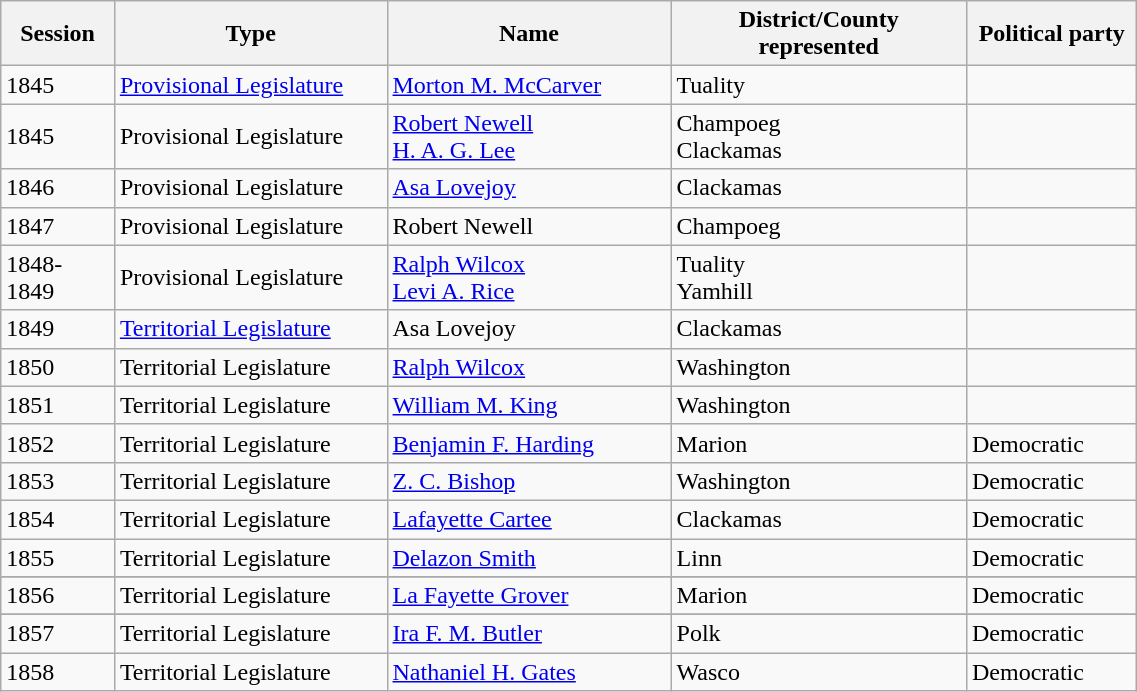<table class="wikitable sortable" style="width:60%">
<tr>
<th width="10%">Session</th>
<th width="24%">Type</th>
<th width="25%">Name</th>
<th width="23">District/County represented</th>
<th width="15%">Political party</th>
</tr>
<tr>
<td>1845</td>
<td><a href='#'>Provisional Legislature</a></td>
<td><a href='#'>Morton M. McCarver</a></td>
<td>Tuality</td>
<td></td>
</tr>
<tr>
<td>1845</td>
<td>Provisional Legislature</td>
<td><a href='#'>Robert Newell</a><br><a href='#'>H. A. G. Lee</a></td>
<td>Champoeg<br>Clackamas</td>
<td></td>
</tr>
<tr>
<td>1846</td>
<td>Provisional Legislature</td>
<td><a href='#'>Asa Lovejoy</a></td>
<td>Clackamas</td>
<td></td>
</tr>
<tr>
<td>1847</td>
<td>Provisional Legislature</td>
<td>Robert Newell</td>
<td>Champoeg</td>
<td></td>
</tr>
<tr>
<td>1848-1849</td>
<td>Provisional Legislature</td>
<td><a href='#'>Ralph Wilcox</a><br><a href='#'>Levi A. Rice</a></td>
<td>Tuality<br>Yamhill</td>
<td></td>
</tr>
<tr>
<td>1849</td>
<td><a href='#'>Territorial Legislature</a></td>
<td>Asa Lovejoy</td>
<td>Clackamas</td>
<td></td>
</tr>
<tr>
<td>1850</td>
<td>Territorial Legislature</td>
<td><a href='#'>Ralph Wilcox</a></td>
<td>Washington</td>
<td></td>
</tr>
<tr>
<td>1851</td>
<td>Territorial Legislature</td>
<td><a href='#'>William M. King</a></td>
<td>Washington</td>
<td></td>
</tr>
<tr>
<td>1852</td>
<td>Territorial Legislature</td>
<td><a href='#'>Benjamin F. Harding</a></td>
<td>Marion</td>
<td>Democratic</td>
</tr>
<tr>
<td>1853</td>
<td>Territorial Legislature</td>
<td><a href='#'>Z. C. Bishop</a></td>
<td>Washington</td>
<td>Democratic</td>
</tr>
<tr>
<td>1854</td>
<td>Territorial Legislature</td>
<td><a href='#'>Lafayette Cartee</a></td>
<td>Clackamas</td>
<td>Democratic</td>
</tr>
<tr>
<td>1855</td>
<td>Territorial Legislature</td>
<td><a href='#'>Delazon Smith</a></td>
<td>Linn</td>
<td>Democratic</td>
</tr>
<tr>
</tr>
<tr>
<td>1856</td>
<td>Territorial Legislature</td>
<td><a href='#'>La Fayette Grover</a></td>
<td>Marion</td>
<td>Democratic</td>
</tr>
<tr>
</tr>
<tr>
<td>1857</td>
<td>Territorial Legislature</td>
<td><a href='#'>Ira F. M. Butler</a></td>
<td>Polk</td>
<td>Democratic</td>
</tr>
<tr>
<td>1858</td>
<td>Territorial Legislature</td>
<td><a href='#'>Nathaniel H. Gates</a></td>
<td>Wasco</td>
<td>Democratic</td>
</tr>
</table>
